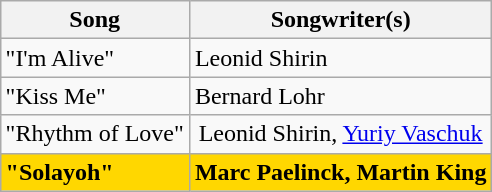<table class="sortable wikitable" style="margin: 1em auto 1em auto; text-align:center">
<tr>
<th>Song</th>
<th>Songwriter(s)</th>
</tr>
<tr>
<td align="left">"I'm Alive"</td>
<td align="left">Leonid Shirin</td>
</tr>
<tr>
<td align="left">"Kiss Me"</td>
<td align="left">Bernard Lohr</td>
</tr>
<tr>
<td>"Rhythm of Love"</td>
<td>Leonid Shirin, <a href='#'>Yuriy Vaschuk</a></td>
</tr>
<tr style="font-weight:bold; background:gold;">
<td align="left">"Solayoh"</td>
<td align="left">Marc Paelinck, Martin King</td>
</tr>
</table>
